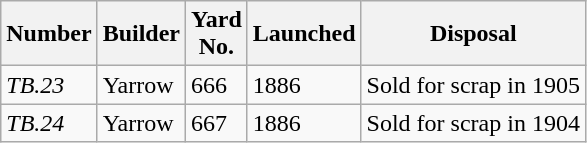<table class="wikitable">
<tr>
<th>Number</th>
<th>Builder</th>
<th>Yard <br>No.</th>
<th>Launched</th>
<th>Disposal</th>
</tr>
<tr>
<td><em>TB.23</em></td>
<td>Yarrow</td>
<td>666</td>
<td>1886</td>
<td>Sold for scrap in 1905</td>
</tr>
<tr>
<td><em>TB.24</em></td>
<td>Yarrow</td>
<td>667</td>
<td>1886</td>
<td>Sold for scrap in 1904</td>
</tr>
</table>
